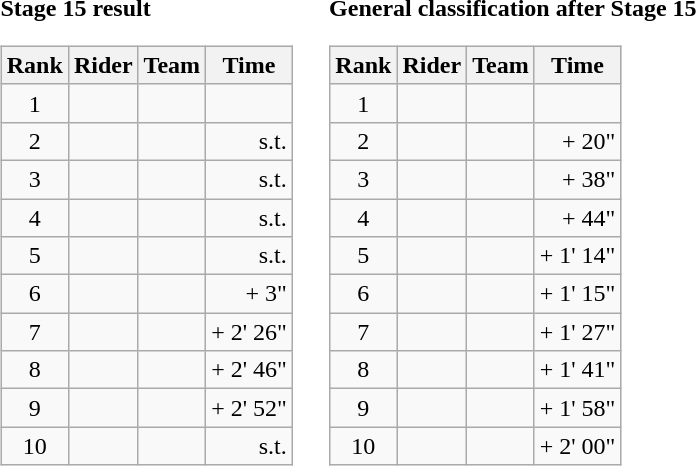<table>
<tr>
<td><strong>Stage 15 result</strong><br><table class="wikitable">
<tr>
<th scope="col">Rank</th>
<th scope="col">Rider</th>
<th scope="col">Team</th>
<th scope="col">Time</th>
</tr>
<tr>
<td style="text-align:center;">1</td>
<td></td>
<td></td>
<td style="text-align:right;"></td>
</tr>
<tr>
<td style="text-align:center;">2</td>
<td></td>
<td></td>
<td style="text-align:right;">s.t.</td>
</tr>
<tr>
<td style="text-align:center;">3</td>
<td></td>
<td></td>
<td style="text-align:right;">s.t.</td>
</tr>
<tr>
<td style="text-align:center;">4</td>
<td></td>
<td></td>
<td style="text-align:right;">s.t.</td>
</tr>
<tr>
<td style="text-align:center;">5</td>
<td></td>
<td></td>
<td style="text-align:right;">s.t.</td>
</tr>
<tr>
<td style="text-align:center;">6</td>
<td></td>
<td></td>
<td style="text-align:right;">+ 3"</td>
</tr>
<tr>
<td style="text-align:center;">7</td>
<td></td>
<td></td>
<td style="text-align:right;">+ 2' 26"</td>
</tr>
<tr>
<td style="text-align:center;">8</td>
<td></td>
<td></td>
<td style="text-align:right;">+ 2' 46"</td>
</tr>
<tr>
<td style="text-align:center;">9</td>
<td></td>
<td></td>
<td style="text-align:right;">+ 2' 52"</td>
</tr>
<tr>
<td style="text-align:center;">10</td>
<td></td>
<td></td>
<td style="text-align:right;">s.t.</td>
</tr>
</table>
</td>
<td></td>
<td><strong>General classification after Stage 15</strong><br><table class="wikitable">
<tr>
<th scope="col">Rank</th>
<th scope="col">Rider</th>
<th scope="col">Team</th>
<th scope="col">Time</th>
</tr>
<tr>
<td style="text-align:center;">1</td>
<td></td>
<td></td>
<td style="text-align:right;"></td>
</tr>
<tr>
<td style="text-align:center;">2</td>
<td></td>
<td></td>
<td style="text-align:right;">+ 20"</td>
</tr>
<tr>
<td style="text-align:center;">3</td>
<td></td>
<td></td>
<td style="text-align:right;">+ 38"</td>
</tr>
<tr>
<td style="text-align:center;">4</td>
<td></td>
<td></td>
<td style="text-align:right;">+ 44"</td>
</tr>
<tr>
<td style="text-align:center;">5</td>
<td></td>
<td></td>
<td style="text-align:right;">+ 1' 14"</td>
</tr>
<tr>
<td style="text-align:center;">6</td>
<td></td>
<td></td>
<td style="text-align:right;">+ 1' 15"</td>
</tr>
<tr>
<td style="text-align:center;">7</td>
<td></td>
<td></td>
<td style="text-align:right;">+ 1' 27"</td>
</tr>
<tr>
<td style="text-align:center;">8</td>
<td></td>
<td></td>
<td style="text-align:right;">+ 1' 41"</td>
</tr>
<tr>
<td style="text-align:center;">9</td>
<td></td>
<td></td>
<td style="text-align:right;">+ 1' 58"</td>
</tr>
<tr>
<td style="text-align:center;">10</td>
<td></td>
<td></td>
<td style="text-align:right;">+ 2' 00"</td>
</tr>
</table>
</td>
</tr>
</table>
